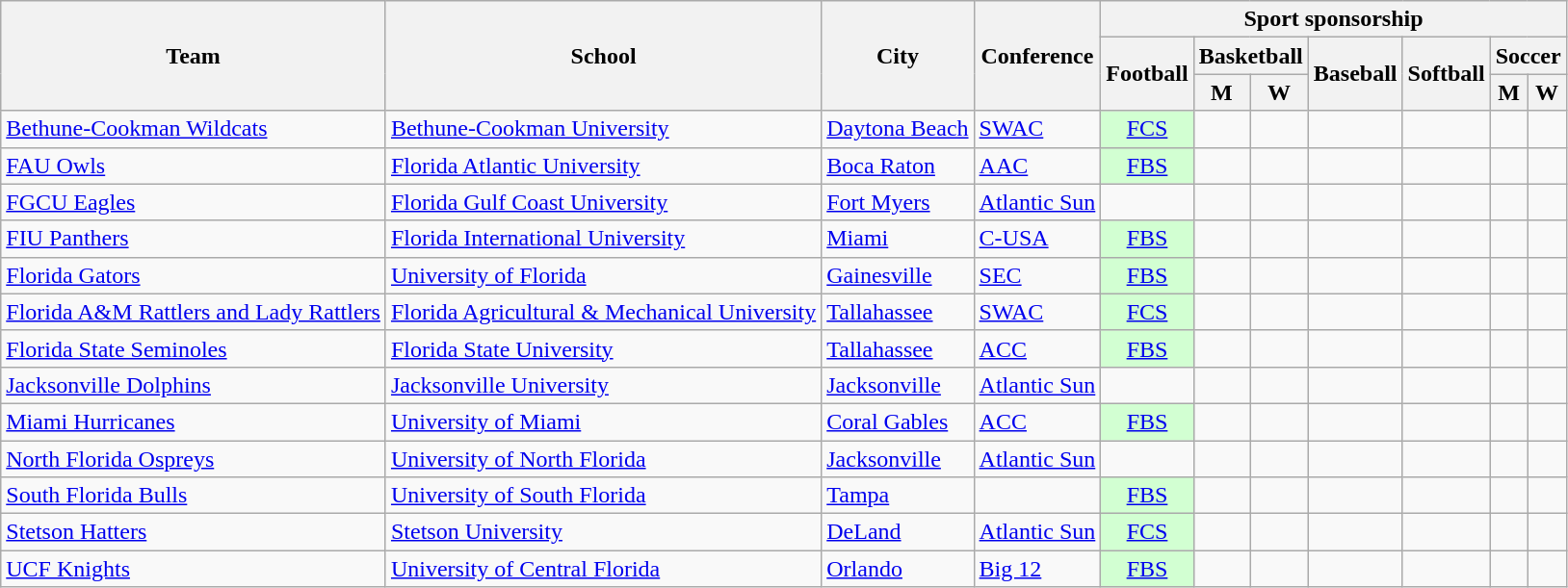<table class="sortable wikitable">
<tr>
<th rowspan=3>Team</th>
<th rowspan=3>School</th>
<th rowspan=3>City</th>
<th rowspan=3>Conference</th>
<th colspan=7>Sport sponsorship</th>
</tr>
<tr>
<th rowspan=2>Football</th>
<th colspan=2>Basketball</th>
<th rowspan=2>Baseball</th>
<th rowspan=2>Softball</th>
<th colspan=2>Soccer</th>
</tr>
<tr>
<th>M</th>
<th>W</th>
<th>M</th>
<th>W</th>
</tr>
<tr>
<td><a href='#'>Bethune-Cookman Wildcats</a></td>
<td><a href='#'>Bethune-Cookman University</a></td>
<td><a href='#'>Daytona Beach</a></td>
<td><a href='#'>SWAC</a></td>
<td style="background:#D2FFD2; text-align:center"><a href='#'>FCS</a></td>
<td></td>
<td></td>
<td></td>
<td></td>
<td></td>
<td></td>
</tr>
<tr>
<td><a href='#'>FAU Owls</a></td>
<td><a href='#'>Florida Atlantic University</a></td>
<td><a href='#'>Boca Raton</a></td>
<td><a href='#'>AAC</a></td>
<td style="background:#D2FFD2; text-align:center"><a href='#'>FBS</a></td>
<td></td>
<td></td>
<td></td>
<td></td>
<td></td>
<td></td>
</tr>
<tr>
<td><a href='#'>FGCU Eagles</a></td>
<td><a href='#'>Florida Gulf Coast University</a></td>
<td><a href='#'>Fort Myers</a></td>
<td><a href='#'>Atlantic Sun</a></td>
<td></td>
<td></td>
<td></td>
<td></td>
<td></td>
<td></td>
<td></td>
</tr>
<tr>
<td><a href='#'>FIU Panthers</a></td>
<td><a href='#'>Florida International University</a></td>
<td><a href='#'>Miami</a></td>
<td><a href='#'>C-USA</a></td>
<td style="background:#D2FFD2; text-align:center"><a href='#'>FBS</a></td>
<td></td>
<td></td>
<td></td>
<td></td>
<td></td>
<td></td>
</tr>
<tr>
<td><a href='#'>Florida Gators</a></td>
<td><a href='#'>University of Florida</a></td>
<td><a href='#'>Gainesville</a></td>
<td><a href='#'>SEC</a></td>
<td style="background:#D2FFD2; text-align:center"><a href='#'>FBS</a></td>
<td></td>
<td></td>
<td></td>
<td></td>
<td></td>
<td></td>
</tr>
<tr>
<td><a href='#'>Florida A&M Rattlers and Lady Rattlers</a></td>
<td><a href='#'>Florida Agricultural & Mechanical University</a></td>
<td><a href='#'>Tallahassee</a></td>
<td><a href='#'>SWAC</a></td>
<td style="background:#D2FFD2; text-align:center"><a href='#'>FCS</a></td>
<td></td>
<td></td>
<td></td>
<td></td>
<td></td>
<td></td>
</tr>
<tr>
<td><a href='#'>Florida State Seminoles</a></td>
<td><a href='#'>Florida State University</a></td>
<td><a href='#'>Tallahassee</a></td>
<td><a href='#'>ACC</a></td>
<td style="background:#D2FFD2; text-align:center"><a href='#'>FBS</a></td>
<td></td>
<td></td>
<td></td>
<td></td>
<td></td>
<td></td>
</tr>
<tr>
<td><a href='#'>Jacksonville Dolphins</a></td>
<td><a href='#'>Jacksonville University</a></td>
<td><a href='#'>Jacksonville</a></td>
<td><a href='#'>Atlantic Sun</a></td>
<td></td>
<td></td>
<td></td>
<td></td>
<td></td>
<td></td>
<td></td>
</tr>
<tr>
<td><a href='#'>Miami Hurricanes</a></td>
<td><a href='#'>University of Miami</a></td>
<td><a href='#'>Coral Gables</a></td>
<td><a href='#'>ACC</a></td>
<td style="background:#D2FFD2; text-align:center"><a href='#'>FBS</a></td>
<td></td>
<td></td>
<td></td>
<td></td>
<td></td>
<td></td>
</tr>
<tr>
<td><a href='#'>North Florida Ospreys</a></td>
<td><a href='#'>University of North Florida</a></td>
<td><a href='#'>Jacksonville</a></td>
<td><a href='#'>Atlantic Sun</a></td>
<td></td>
<td></td>
<td></td>
<td></td>
<td></td>
<td></td>
<td></td>
</tr>
<tr>
<td><a href='#'>South Florida Bulls</a></td>
<td><a href='#'>University of South Florida</a></td>
<td><a href='#'>Tampa</a></td>
<td></td>
<td style="background:#D2FFD2; text-align:center"><a href='#'>FBS</a></td>
<td></td>
<td></td>
<td></td>
<td></td>
<td></td>
<td></td>
</tr>
<tr>
<td><a href='#'>Stetson Hatters</a></td>
<td><a href='#'>Stetson University</a></td>
<td><a href='#'>DeLand</a></td>
<td><a href='#'>Atlantic Sun</a></td>
<td style="background:#D2FFD2; text-align:center"><a href='#'>FCS</a> </td>
<td></td>
<td></td>
<td></td>
<td></td>
<td></td>
<td></td>
</tr>
<tr>
<td><a href='#'>UCF Knights</a></td>
<td><a href='#'>University of Central Florida</a></td>
<td><a href='#'>Orlando</a></td>
<td><a href='#'>Big 12</a></td>
<td style="background:#D2FFD2; text-align:center"><a href='#'>FBS</a></td>
<td></td>
<td></td>
<td></td>
<td></td>
<td></td>
<td></td>
</tr>
</table>
